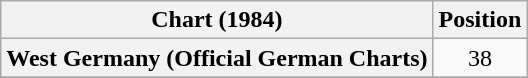<table class="wikitable sortable plainrowheaders" style="text-align:center">
<tr>
<th scope="col">Chart (1984)</th>
<th scope="col">Position</th>
</tr>
<tr>
<th scope="row">West Germany (Official German Charts)</th>
<td>38</td>
</tr>
<tr>
</tr>
</table>
